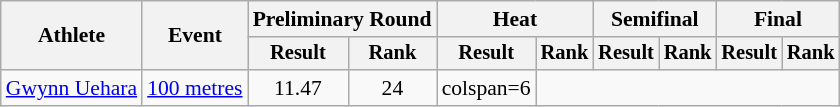<table class=wikitable style=font-size:90%>
<tr>
<th rowspan=2>Athlete</th>
<th rowspan=2>Event</th>
<th colspan=2>Preliminary Round</th>
<th colspan=2>Heat</th>
<th colspan=2>Semifinal</th>
<th colspan=2>Final</th>
</tr>
<tr style=font-size:95%>
<th>Result</th>
<th>Rank</th>
<th>Result</th>
<th>Rank</th>
<th>Result</th>
<th>Rank</th>
<th>Result</th>
<th>Rank</th>
</tr>
<tr align=center>
<td align=left><a href='#'>Gwynn Uehara</a></td>
<td align=left><a href='#'>100 metres</a></td>
<td>11.47 </td>
<td>24</td>
<td>colspan=6 </td>
</tr>
</table>
